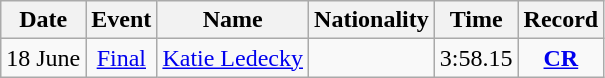<table class="wikitable" style=text-align:center>
<tr>
<th>Date</th>
<th>Event</th>
<th>Name</th>
<th>Nationality</th>
<th>Time</th>
<th>Record</th>
</tr>
<tr>
<td>18 June</td>
<td><a href='#'>Final</a></td>
<td align=left><a href='#'>Katie Ledecky</a></td>
<td align=left></td>
<td>3:58.15</td>
<td><strong><a href='#'>CR</a></strong></td>
</tr>
</table>
